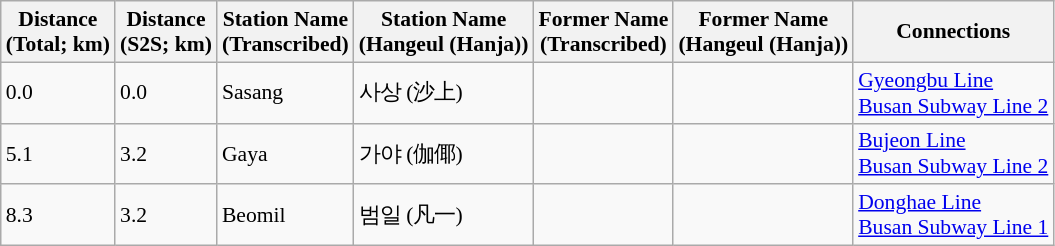<table class="wikitable" style="font-size:90%;">
<tr>
<th>Distance<br>(Total; km)</th>
<th>Distance<br>(S2S; km)</th>
<th>Station Name<br>(Transcribed)</th>
<th>Station Name<br>(Hangeul (Hanja))</th>
<th>Former Name<br>(Transcribed)</th>
<th>Former Name<br>(Hangeul (Hanja))</th>
<th>Connections</th>
</tr>
<tr>
<td>0.0</td>
<td>0.0</td>
<td>Sasang</td>
<td>사상 (沙上)</td>
<td></td>
<td></td>
<td><a href='#'>Gyeongbu Line</a><br> <a href='#'>Busan Subway Line 2</a></td>
</tr>
<tr>
<td>5.1</td>
<td>3.2</td>
<td>Gaya</td>
<td>가야 (伽倻)</td>
<td></td>
<td></td>
<td><a href='#'>Bujeon Line</a><br> <a href='#'>Busan Subway Line 2</a></td>
</tr>
<tr>
<td>8.3</td>
<td>3.2</td>
<td>Beomil</td>
<td>범일 (凡一)</td>
<td></td>
<td></td>
<td><a href='#'>Donghae Line</a><br> <a href='#'>Busan Subway Line 1</a></td>
</tr>
</table>
